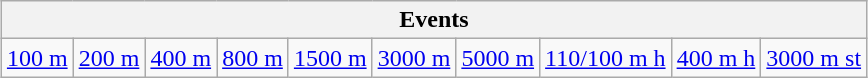<table class="wikitable" style="margin: 1em auto 1em auto">
<tr>
<th colspan=11>Events</th>
</tr>
<tr>
<td><a href='#'>100 m</a></td>
<td><a href='#'>200 m</a></td>
<td><a href='#'>400 m</a></td>
<td><a href='#'>800 m</a></td>
<td><a href='#'>1500 m</a></td>
<td><a href='#'>3000 m</a></td>
<td><a href='#'>5000 m</a></td>
<td><a href='#'>110/100 m h</a></td>
<td><a href='#'>400 m h</a></td>
<td><a href='#'>3000 m st</a></td>
</tr>
</table>
